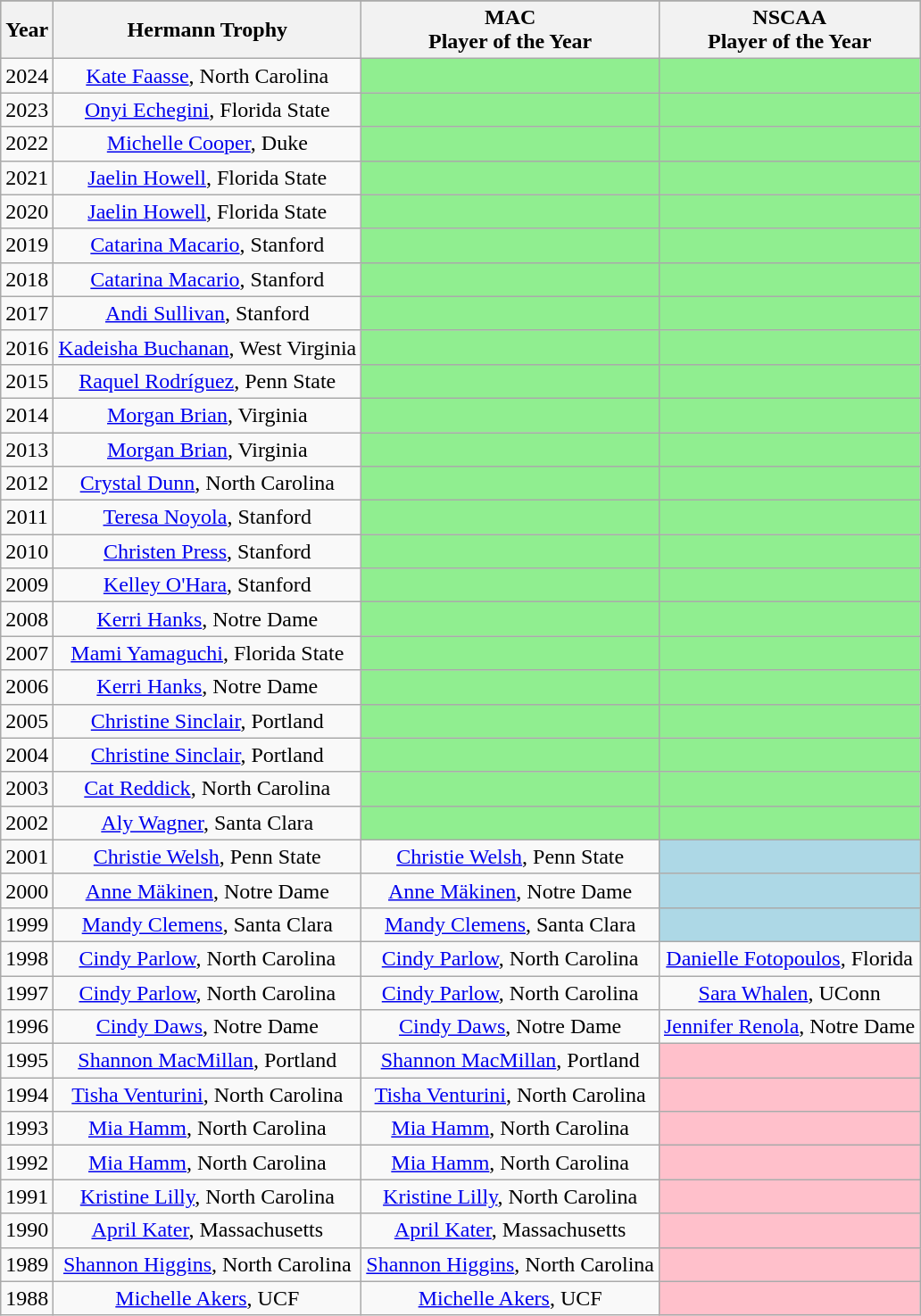<table class="wikitable" style="text-align: center">
<tr style="white-space: nowrap;">
</tr>
<tr bgcolor="#CCCCCCC">
<th>Year</th>
<th>Hermann Trophy</th>
<th>MAC<br>Player of the Year</th>
<th>NSCAA<br>Player of the Year</th>
</tr>
<tr>
<td>2024</td>
<td><a href='#'>Kate Faasse</a>, North Carolina</td>
<td bgcolor="lightgreen"></td>
<td bgcolor="lightgreen"></td>
</tr>
<tr>
<td>2023</td>
<td><a href='#'>Onyi Echegini</a>, Florida State</td>
<td bgcolor="lightgreen"></td>
<td bgcolor="lightgreen"></td>
</tr>
<tr>
<td>2022</td>
<td><a href='#'>Michelle Cooper</a>, Duke</td>
<td bgcolor="lightgreen"></td>
<td bgcolor="lightgreen"></td>
</tr>
<tr>
<td>2021</td>
<td><a href='#'>Jaelin Howell</a>, Florida State</td>
<td bgcolor="lightgreen"></td>
<td bgcolor="lightgreen"></td>
</tr>
<tr>
<td>2020</td>
<td><a href='#'>Jaelin Howell</a>, Florida State</td>
<td bgcolor="lightgreen"></td>
<td bgcolor="lightgreen"></td>
</tr>
<tr>
<td>2019</td>
<td><a href='#'>Catarina Macario</a>, Stanford</td>
<td bgcolor="lightgreen"></td>
<td bgcolor="lightgreen"></td>
</tr>
<tr>
<td>2018</td>
<td><a href='#'>Catarina Macario</a>, Stanford</td>
<td bgcolor="lightgreen"></td>
<td bgcolor="lightgreen"></td>
</tr>
<tr>
<td>2017</td>
<td><a href='#'>Andi Sullivan</a>, Stanford</td>
<td bgcolor="lightgreen"></td>
<td bgcolor="lightgreen"></td>
</tr>
<tr>
<td>2016</td>
<td><a href='#'>Kadeisha Buchanan</a>, West Virginia</td>
<td bgcolor="lightgreen"></td>
<td bgcolor="lightgreen"></td>
</tr>
<tr>
<td>2015</td>
<td><a href='#'>Raquel Rodríguez</a>, Penn State</td>
<td bgcolor="lightgreen"></td>
<td bgcolor="lightgreen"></td>
</tr>
<tr>
<td>2014</td>
<td><a href='#'>Morgan Brian</a>, Virginia</td>
<td bgcolor="lightgreen"></td>
<td bgcolor="lightgreen"></td>
</tr>
<tr>
<td>2013</td>
<td><a href='#'>Morgan Brian</a>, Virginia</td>
<td bgcolor="lightgreen"></td>
<td bgcolor="lightgreen"></td>
</tr>
<tr>
<td>2012</td>
<td><a href='#'>Crystal Dunn</a>, North Carolina</td>
<td bgcolor="lightgreen"></td>
<td bgcolor="lightgreen"></td>
</tr>
<tr>
<td>2011</td>
<td><a href='#'>Teresa Noyola</a>, Stanford</td>
<td bgcolor="lightgreen"></td>
<td bgcolor="lightgreen"></td>
</tr>
<tr>
<td>2010</td>
<td><a href='#'>Christen Press</a>, Stanford</td>
<td bgcolor="lightgreen"></td>
<td bgcolor="lightgreen"></td>
</tr>
<tr>
<td>2009</td>
<td><a href='#'>Kelley O'Hara</a>, Stanford</td>
<td bgcolor="lightgreen"></td>
<td bgcolor="lightgreen"></td>
</tr>
<tr>
<td>2008</td>
<td><a href='#'>Kerri Hanks</a>, Notre Dame</td>
<td bgcolor="lightgreen"></td>
<td bgcolor="lightgreen"></td>
</tr>
<tr>
<td>2007</td>
<td><a href='#'>Mami Yamaguchi</a>, Florida State</td>
<td bgcolor="lightgreen"></td>
<td bgcolor="lightgreen"></td>
</tr>
<tr>
<td>2006</td>
<td><a href='#'>Kerri Hanks</a>, Notre Dame</td>
<td bgcolor="lightgreen"></td>
<td bgcolor="lightgreen"></td>
</tr>
<tr>
<td>2005</td>
<td><a href='#'>Christine Sinclair</a>, Portland</td>
<td bgcolor="lightgreen"></td>
<td bgcolor="lightgreen"></td>
</tr>
<tr>
<td>2004</td>
<td><a href='#'>Christine Sinclair</a>, Portland</td>
<td bgcolor="lightgreen"></td>
<td bgcolor="lightgreen"></td>
</tr>
<tr>
<td>2003</td>
<td><a href='#'>Cat Reddick</a>, North Carolina</td>
<td bgcolor="lightgreen"></td>
<td bgcolor="lightgreen"></td>
</tr>
<tr>
<td>2002</td>
<td><a href='#'>Aly Wagner</a>, Santa Clara</td>
<td bgcolor="lightgreen"></td>
<td bgcolor="lightgreen"></td>
</tr>
<tr>
<td>2001</td>
<td><a href='#'>Christie Welsh</a>, Penn State</td>
<td><a href='#'>Christie Welsh</a>, Penn State</td>
<td bgcolor="lightblue"></td>
</tr>
<tr>
<td>2000</td>
<td><a href='#'>Anne Mäkinen</a>, Notre Dame</td>
<td><a href='#'>Anne Mäkinen</a>, Notre Dame</td>
<td bgcolor="lightblue"></td>
</tr>
<tr>
<td>1999</td>
<td><a href='#'>Mandy Clemens</a>, Santa Clara</td>
<td><a href='#'>Mandy Clemens</a>, Santa Clara</td>
<td bgcolor="lightblue"></td>
</tr>
<tr>
<td>1998</td>
<td><a href='#'>Cindy Parlow</a>, North Carolina</td>
<td><a href='#'>Cindy Parlow</a>, North Carolina</td>
<td><a href='#'>Danielle Fotopoulos</a>, Florida</td>
</tr>
<tr>
<td>1997</td>
<td><a href='#'>Cindy Parlow</a>, North Carolina</td>
<td><a href='#'>Cindy Parlow</a>, North Carolina</td>
<td><a href='#'>Sara Whalen</a>, UConn</td>
</tr>
<tr>
<td>1996</td>
<td><a href='#'>Cindy Daws</a>, Notre Dame</td>
<td><a href='#'>Cindy Daws</a>, Notre Dame</td>
<td><a href='#'>Jennifer Renola</a>, Notre Dame</td>
</tr>
<tr>
<td>1995</td>
<td><a href='#'>Shannon MacMillan</a>, Portland</td>
<td><a href='#'>Shannon MacMillan</a>, Portland</td>
<td bgcolor="pink"></td>
</tr>
<tr>
<td>1994</td>
<td><a href='#'>Tisha Venturini</a>, North Carolina</td>
<td><a href='#'>Tisha Venturini</a>, North Carolina</td>
<td bgcolor="pink"></td>
</tr>
<tr>
<td>1993</td>
<td><a href='#'>Mia Hamm</a>, North Carolina</td>
<td><a href='#'>Mia Hamm</a>, North Carolina</td>
<td bgcolor="pink"></td>
</tr>
<tr>
<td>1992</td>
<td><a href='#'>Mia Hamm</a>, North Carolina</td>
<td><a href='#'>Mia Hamm</a>, North Carolina</td>
<td bgcolor="pink"></td>
</tr>
<tr>
<td>1991</td>
<td><a href='#'>Kristine Lilly</a>, North Carolina</td>
<td><a href='#'>Kristine Lilly</a>, North Carolina</td>
<td bgcolor="pink"></td>
</tr>
<tr>
<td>1990</td>
<td><a href='#'>April Kater</a>, Massachusetts</td>
<td><a href='#'>April Kater</a>, Massachusetts</td>
<td bgcolor="pink"></td>
</tr>
<tr>
<td>1989</td>
<td><a href='#'>Shannon Higgins</a>, North Carolina</td>
<td><a href='#'>Shannon Higgins</a>, North Carolina</td>
<td bgcolor="pink"></td>
</tr>
<tr>
<td>1988</td>
<td><a href='#'>Michelle Akers</a>, UCF</td>
<td><a href='#'>Michelle Akers</a>, UCF</td>
<td bgcolor="pink"></td>
</tr>
</table>
